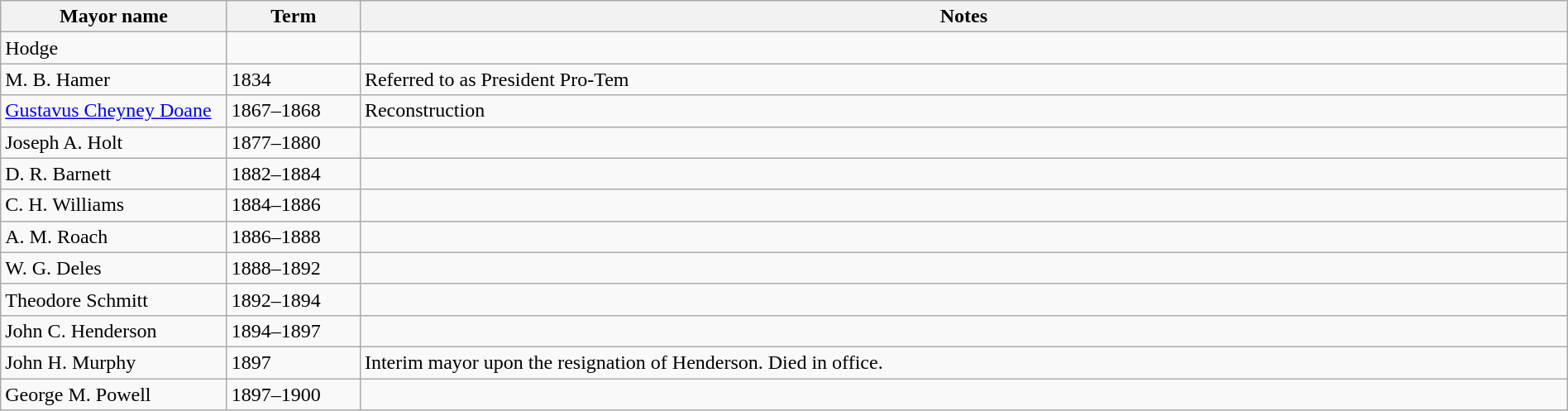<table class="wikitable" style="width:100%">
<tr>
<th style="width:175px">Mayor name</th>
<th style="width:100px">Term</th>
<th class="unsortable">Notes</th>
</tr>
<tr>
<td>Hodge</td>
<td></td>
<td></td>
</tr>
<tr>
<td>M. B. Hamer</td>
<td>1834</td>
<td>Referred to as President Pro-Tem</td>
</tr>
<tr>
<td><a href='#'>Gustavus Cheyney Doane</a></td>
<td>1867–1868</td>
<td>Reconstruction</td>
</tr>
<tr>
<td>Joseph A. Holt</td>
<td>1877–1880</td>
<td></td>
</tr>
<tr>
<td>D. R. Barnett</td>
<td>1882–1884</td>
<td></td>
</tr>
<tr>
<td>C. H. Williams</td>
<td>1884–1886</td>
<td></td>
</tr>
<tr>
<td>A. M. Roach</td>
<td>1886–1888</td>
<td></td>
</tr>
<tr>
<td>W. G. Deles</td>
<td>1888–1892</td>
<td></td>
</tr>
<tr>
<td>Theodore Schmitt</td>
<td>1892–1894</td>
<td></td>
</tr>
<tr>
<td>John C. Henderson</td>
<td>1894–1897</td>
<td></td>
</tr>
<tr>
<td>John H. Murphy</td>
<td>1897</td>
<td>Interim mayor upon the resignation of Henderson. Died in office.</td>
</tr>
<tr>
<td>George M. Powell</td>
<td>1897–1900</td>
<td></td>
</tr>
</table>
